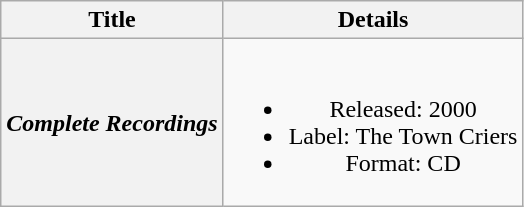<table class="wikitable plainrowheaders" style="text-align:center">
<tr>
<th scope="col">Title</th>
<th scope="col">Details</th>
</tr>
<tr>
<th scope="row"><em>Complete Recordings</em></th>
<td><br><ul><li>Released: 2000</li><li>Label: The Town Criers</li><li>Format: CD</li></ul></td>
</tr>
</table>
